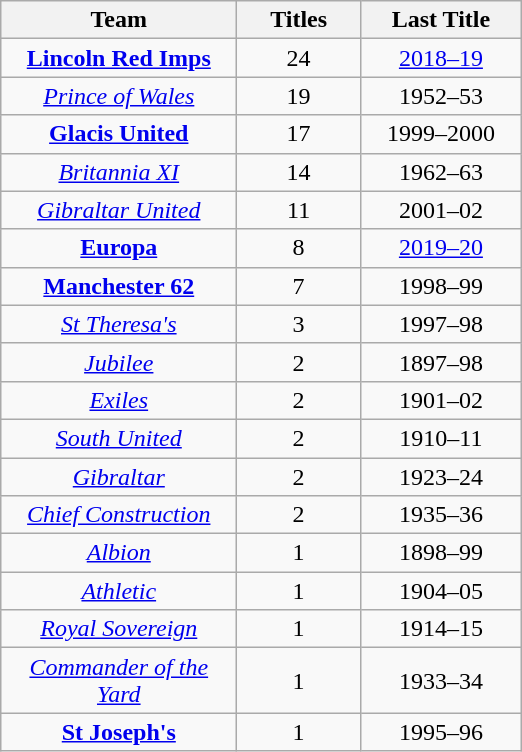<table class="wikitable" style="text-align:center;">
<tr>
<th width=150>Team</th>
<th width=75>Titles</th>
<th width=100>Last Title</th>
</tr>
<tr>
<td><strong><a href='#'>Lincoln Red Imps</a></strong></td>
<td>24</td>
<td><a href='#'>2018–19</a></td>
</tr>
<tr>
<td><em><a href='#'>Prince of Wales</a></em></td>
<td>19</td>
<td>1952–53</td>
</tr>
<tr>
<td><strong><a href='#'>Glacis United</a></strong></td>
<td>17</td>
<td>1999–2000</td>
</tr>
<tr>
<td><em><a href='#'>Britannia XI</a></em></td>
<td>14</td>
<td>1962–63</td>
</tr>
<tr>
<td><em><a href='#'>Gibraltar United</a></em></td>
<td>11</td>
<td>2001–02</td>
</tr>
<tr>
<td><strong><a href='#'>Europa</a></strong></td>
<td>8</td>
<td><a href='#'>2019–20</a></td>
</tr>
<tr>
<td><strong><a href='#'>Manchester 62</a></strong></td>
<td>7</td>
<td>1998–99</td>
</tr>
<tr>
<td><em><a href='#'>St Theresa's</a></em></td>
<td>3</td>
<td>1997–98</td>
</tr>
<tr>
<td><em><a href='#'>Jubilee</a></em></td>
<td>2</td>
<td>1897–98</td>
</tr>
<tr>
<td><em><a href='#'>Exiles</a></em></td>
<td>2</td>
<td>1901–02</td>
</tr>
<tr>
<td><em><a href='#'>South United</a></em></td>
<td>2</td>
<td>1910–11</td>
</tr>
<tr>
<td><em><a href='#'>Gibraltar</a></em></td>
<td>2</td>
<td>1923–24</td>
</tr>
<tr>
<td><em><a href='#'>Chief Construction</a></em></td>
<td>2</td>
<td>1935–36</td>
</tr>
<tr>
<td><em><a href='#'>Albion</a></em></td>
<td>1</td>
<td>1898–99</td>
</tr>
<tr>
<td><em><a href='#'>Athletic</a></em></td>
<td>1</td>
<td>1904–05</td>
</tr>
<tr>
<td><em><a href='#'>Royal Sovereign</a></em></td>
<td>1</td>
<td>1914–15</td>
</tr>
<tr>
<td><em><a href='#'>Commander of the Yard</a></em></td>
<td>1</td>
<td>1933–34</td>
</tr>
<tr>
<td><strong><a href='#'>St Joseph's</a></strong></td>
<td>1</td>
<td>1995–96</td>
</tr>
</table>
